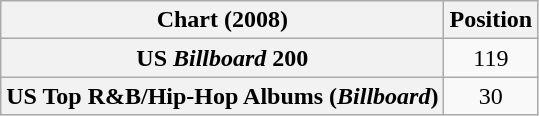<table class="wikitable sortable plainrowheaders" style="text-align:center">
<tr>
<th scope="col">Chart (2008)</th>
<th scope="col">Position</th>
</tr>
<tr>
<th scope="row">US <em>Billboard</em> 200</th>
<td>119</td>
</tr>
<tr>
<th scope="row">US Top R&B/Hip-Hop Albums (<em>Billboard</em>)</th>
<td>30</td>
</tr>
</table>
